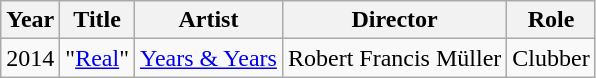<table class="wikitable unsortable">
<tr>
<th>Year</th>
<th>Title</th>
<th>Artist</th>
<th>Director</th>
<th>Role</th>
</tr>
<tr>
<td>2014</td>
<td>"<a href='#'>Real</a>"</td>
<td><a href='#'>Years & Years</a></td>
<td>Robert Francis Müller</td>
<td>Clubber</td>
</tr>
</table>
